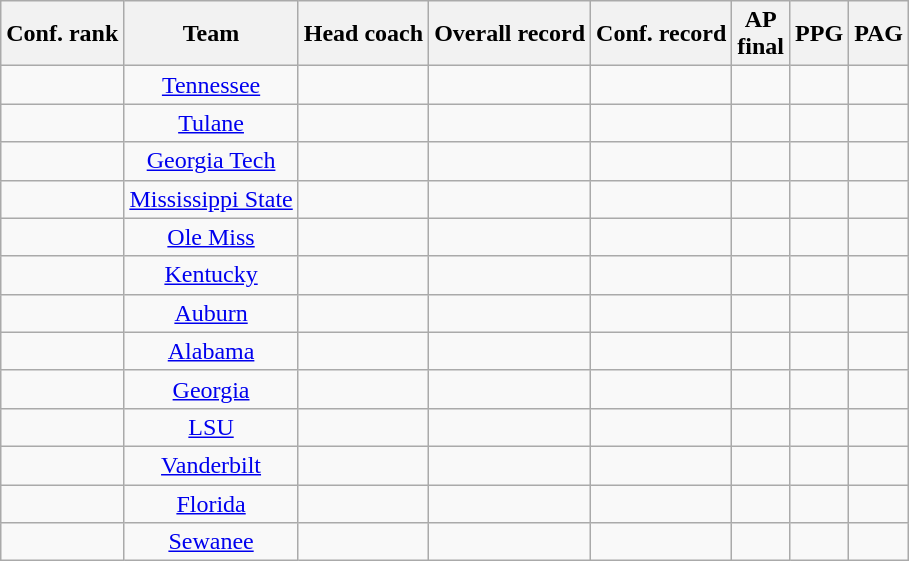<table class="wikitable sortable" style="text-align:center">
<tr>
<th scope="col">Conf. rank</th>
<th scope="col">Team</th>
<th scope="col">Head coach</th>
<th scope="col">Overall record</th>
<th scope="col">Conf. record</th>
<th scope="col">AP<br>final</th>
<th scope="col">PPG</th>
<th scope="col">PAG</th>
</tr>
<tr>
<td></td>
<td><a href='#'>Tennessee</a></td>
<td></td>
<td></td>
<td></td>
<td></td>
<td></td>
<td></td>
</tr>
<tr>
<td></td>
<td><a href='#'>Tulane</a></td>
<td></td>
<td></td>
<td></td>
<td></td>
<td></td>
<td></td>
</tr>
<tr>
<td></td>
<td><a href='#'>Georgia Tech</a></td>
<td></td>
<td></td>
<td></td>
<td></td>
<td></td>
<td></td>
</tr>
<tr>
<td></td>
<td><a href='#'>Mississippi State</a></td>
<td></td>
<td></td>
<td></td>
<td></td>
<td></td>
<td></td>
</tr>
<tr>
<td></td>
<td><a href='#'>Ole Miss</a></td>
<td></td>
<td></td>
<td></td>
<td></td>
<td></td>
<td></td>
</tr>
<tr>
<td></td>
<td><a href='#'>Kentucky</a></td>
<td></td>
<td></td>
<td></td>
<td></td>
<td></td>
<td></td>
</tr>
<tr>
<td></td>
<td><a href='#'>Auburn</a></td>
<td></td>
<td></td>
<td></td>
<td></td>
<td></td>
<td></td>
</tr>
<tr>
<td></td>
<td><a href='#'>Alabama</a></td>
<td></td>
<td></td>
<td></td>
<td></td>
<td></td>
<td></td>
</tr>
<tr>
<td></td>
<td><a href='#'>Georgia</a></td>
<td></td>
<td></td>
<td></td>
<td></td>
<td></td>
<td></td>
</tr>
<tr>
<td></td>
<td><a href='#'>LSU</a></td>
<td></td>
<td></td>
<td></td>
<td></td>
<td></td>
<td></td>
</tr>
<tr>
<td></td>
<td><a href='#'>Vanderbilt</a></td>
<td></td>
<td></td>
<td></td>
<td></td>
<td></td>
<td></td>
</tr>
<tr>
<td></td>
<td><a href='#'>Florida</a></td>
<td></td>
<td></td>
<td></td>
<td></td>
<td></td>
<td></td>
</tr>
<tr>
<td></td>
<td><a href='#'>Sewanee</a></td>
<td></td>
<td></td>
<td></td>
<td></td>
<td></td>
<td></td>
</tr>
</table>
